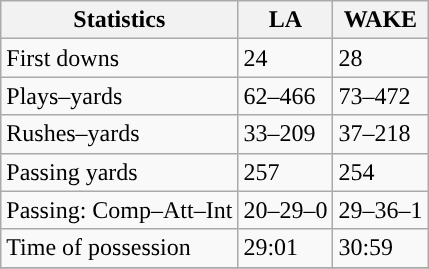<table class="wikitable" style="float: left;">
<tr>
<th>Statistics</th>
<th>LA</th>
<th>WAKE</th>
</tr>
<tr>
<td>First downs</td>
<td>24</td>
<td>28</td>
</tr>
<tr>
<td>Plays–yards</td>
<td>62–466</td>
<td>73–472</td>
</tr>
<tr>
<td>Rushes–yards</td>
<td>33–209</td>
<td>37–218</td>
</tr>
<tr>
<td>Passing yards</td>
<td>257</td>
<td>254</td>
</tr>
<tr>
<td>Passing: Comp–Att–Int</td>
<td>20–29–0</td>
<td>29–36–1</td>
</tr>
<tr>
<td>Time of possession</td>
<td>29:01</td>
<td>30:59</td>
</tr>
<tr>
</tr>
</table>
